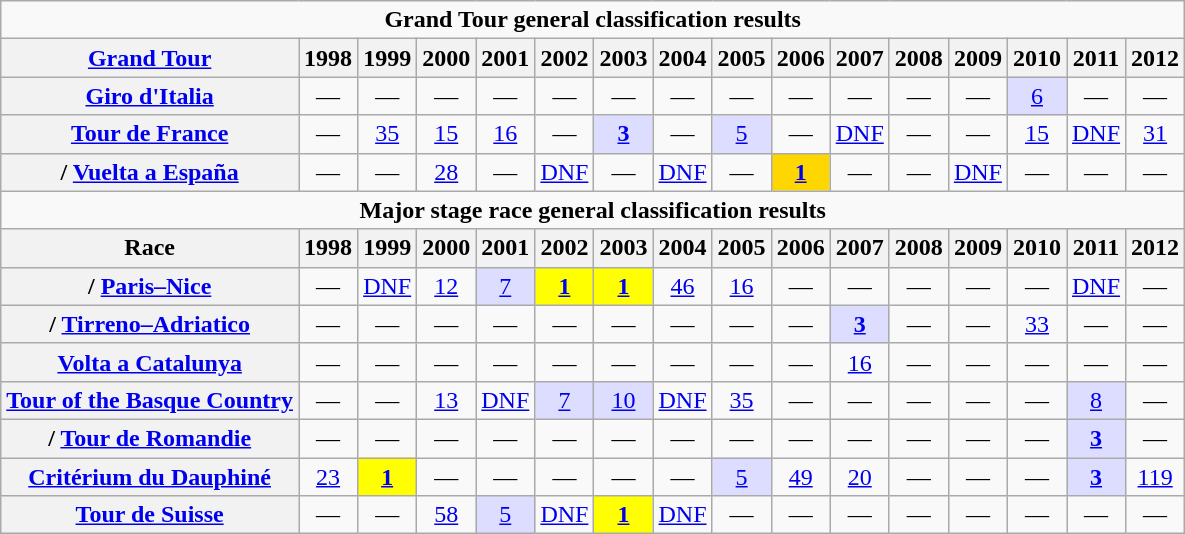<table class="wikitable plainrowheaders">
<tr>
<td colspan=16 align="center"><strong>Grand Tour general classification results</strong></td>
</tr>
<tr>
<th scope="col"><a href='#'>Grand Tour</a></th>
<th scope="col">1998</th>
<th scope="col">1999</th>
<th scope="col">2000</th>
<th scope="col">2001</th>
<th scope="col">2002</th>
<th scope="col">2003</th>
<th scope="col">2004</th>
<th scope="col">2005</th>
<th scope="col">2006</th>
<th scope="col">2007</th>
<th scope="col">2008</th>
<th scope="col">2009</th>
<th scope="col">2010</th>
<th scope="col">2011</th>
<th scope="col">2012</th>
</tr>
<tr style="text-align:center;">
<th scope="row"> <a href='#'>Giro d'Italia</a></th>
<td>—</td>
<td>—</td>
<td>—</td>
<td>—</td>
<td>—</td>
<td>—</td>
<td>—</td>
<td>—</td>
<td>—</td>
<td>—</td>
<td>—</td>
<td>—</td>
<td style="background:#ddf;"><a href='#'>6</a></td>
<td>—</td>
<td>—</td>
</tr>
<tr style="text-align:center;">
<th scope="row"> <a href='#'>Tour de France</a></th>
<td>—</td>
<td><a href='#'>35</a></td>
<td><a href='#'>15</a></td>
<td><a href='#'>16</a></td>
<td>—</td>
<td style="background:#ddf;"><a href='#'><strong>3</strong></a></td>
<td>—</td>
<td style="background:#ddf;"><a href='#'>5</a></td>
<td>—</td>
<td><a href='#'>DNF</a></td>
<td>—</td>
<td>—</td>
<td><a href='#'>15</a></td>
<td><a href='#'>DNF</a></td>
<td><a href='#'>31</a></td>
</tr>
<tr style="text-align:center;">
<th scope="row">/ <a href='#'>Vuelta a España</a></th>
<td>—</td>
<td>—</td>
<td><a href='#'>28</a></td>
<td>—</td>
<td><a href='#'>DNF</a></td>
<td>—</td>
<td><a href='#'>DNF</a></td>
<td>—</td>
<td style="background:gold;"><a href='#'><strong>1</strong></a></td>
<td>—</td>
<td>—</td>
<td><a href='#'>DNF</a></td>
<td>—</td>
<td>—</td>
<td>—</td>
</tr>
<tr>
<td colspan=16 align="center"><strong>Major stage race general classification results</strong></td>
</tr>
<tr>
<th scope="col">Race</th>
<th scope="col">1998</th>
<th scope="col">1999</th>
<th scope="col">2000</th>
<th scope="col">2001</th>
<th scope="col">2002</th>
<th scope="col">2003</th>
<th scope="col">2004</th>
<th scope="col">2005</th>
<th scope="col">2006</th>
<th scope="col">2007</th>
<th scope="col">2008</th>
<th scope="col">2009</th>
<th scope="col">2010</th>
<th scope="col">2011</th>
<th scope="col">2012</th>
</tr>
<tr style="text-align:center;">
<th scope="row">/ <a href='#'>Paris–Nice</a></th>
<td>—</td>
<td><a href='#'>DNF</a></td>
<td><a href='#'>12</a></td>
<td style="background:#ddf;"><a href='#'>7</a></td>
<td style="background:yellow;"><a href='#'><strong>1</strong></a></td>
<td style="background:yellow;"><a href='#'><strong>1</strong></a></td>
<td><a href='#'>46</a></td>
<td><a href='#'>16</a></td>
<td>—</td>
<td>—</td>
<td>—</td>
<td>—</td>
<td>—</td>
<td><a href='#'>DNF</a></td>
<td>—</td>
</tr>
<tr style="text-align:center;">
<th scope="row">/ <a href='#'>Tirreno–Adriatico</a></th>
<td>—</td>
<td>—</td>
<td>—</td>
<td>—</td>
<td>—</td>
<td>—</td>
<td>—</td>
<td>—</td>
<td>—</td>
<td style="background:#ddf;"><a href='#'><strong>3</strong></a></td>
<td>—</td>
<td>—</td>
<td><a href='#'>33</a></td>
<td>—</td>
<td>—</td>
</tr>
<tr style="text-align:center;">
<th scope="row"> <a href='#'>Volta a Catalunya</a></th>
<td>—</td>
<td>—</td>
<td>—</td>
<td>—</td>
<td>—</td>
<td>—</td>
<td>—</td>
<td>—</td>
<td>—</td>
<td><a href='#'>16</a></td>
<td>—</td>
<td>—</td>
<td>—</td>
<td>—</td>
<td>—</td>
</tr>
<tr style="text-align:center;">
<th scope="row"> <a href='#'>Tour of the Basque Country</a></th>
<td>—</td>
<td>—</td>
<td><a href='#'>13</a></td>
<td><a href='#'>DNF</a></td>
<td style="background:#ddf;"><a href='#'>7</a></td>
<td style="background:#ddf;"><a href='#'>10</a></td>
<td><a href='#'>DNF</a></td>
<td><a href='#'>35</a></td>
<td>—</td>
<td>—</td>
<td>—</td>
<td>—</td>
<td>—</td>
<td style="background:#ddf;"><a href='#'>8</a></td>
<td>—</td>
</tr>
<tr style="text-align:center;">
<th scope="row">/ <a href='#'>Tour de Romandie</a></th>
<td>—</td>
<td>—</td>
<td>—</td>
<td>—</td>
<td>—</td>
<td>—</td>
<td>—</td>
<td>—</td>
<td>—</td>
<td>—</td>
<td>—</td>
<td>—</td>
<td>—</td>
<td style="background:#ddf;"><a href='#'><strong>3</strong></a></td>
<td>—</td>
</tr>
<tr style="text-align:center;">
<th scope="row"> <a href='#'>Critérium du Dauphiné</a></th>
<td><a href='#'>23</a></td>
<td style="background:yellow;"><a href='#'><strong>1</strong></a></td>
<td>—</td>
<td>—</td>
<td>—</td>
<td>—</td>
<td>—</td>
<td style="background:#ddf;"><a href='#'>5</a></td>
<td><a href='#'>49</a></td>
<td><a href='#'>20</a></td>
<td>—</td>
<td>—</td>
<td>—</td>
<td style="background:#ddf;"><a href='#'><strong>3</strong></a></td>
<td><a href='#'>119</a></td>
</tr>
<tr style="text-align:center;">
<th scope="row"> <a href='#'>Tour de Suisse</a></th>
<td>—</td>
<td>—</td>
<td><a href='#'>58</a></td>
<td style="background:#ddf;"><a href='#'>5</a></td>
<td><a href='#'>DNF</a></td>
<td style="background:yellow;"><a href='#'><strong>1</strong></a></td>
<td><a href='#'>DNF</a></td>
<td>—</td>
<td>—</td>
<td>—</td>
<td>—</td>
<td>—</td>
<td>—</td>
<td>—</td>
<td>—</td>
</tr>
</table>
